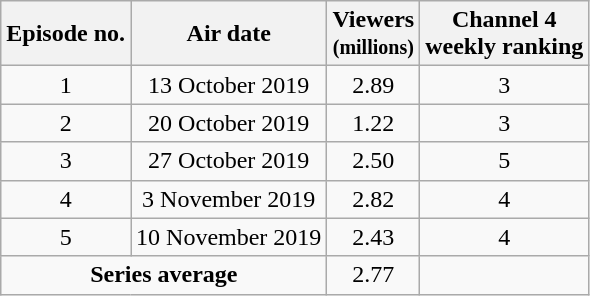<table class="wikitable" style="text-align:center;">
<tr>
<th>Episode no.</th>
<th>Air date</th>
<th>Viewers<br><small>(millions)</small></th>
<th>Channel 4<br>weekly ranking</th>
</tr>
<tr>
<td>1</td>
<td>13 October 2019</td>
<td>2.89</td>
<td>3</td>
</tr>
<tr>
<td>2</td>
<td>20 October 2019</td>
<td>1.22</td>
<td>3</td>
</tr>
<tr>
<td>3</td>
<td>27 October 2019</td>
<td>2.50</td>
<td>5</td>
</tr>
<tr>
<td>4</td>
<td>3 November 2019</td>
<td>2.82</td>
<td>4</td>
</tr>
<tr>
<td>5</td>
<td>10 November 2019</td>
<td>2.43</td>
<td>4</td>
</tr>
<tr>
<td colspan=2><strong>Series average</strong></td>
<td>2.77</td>
<td></td>
</tr>
</table>
